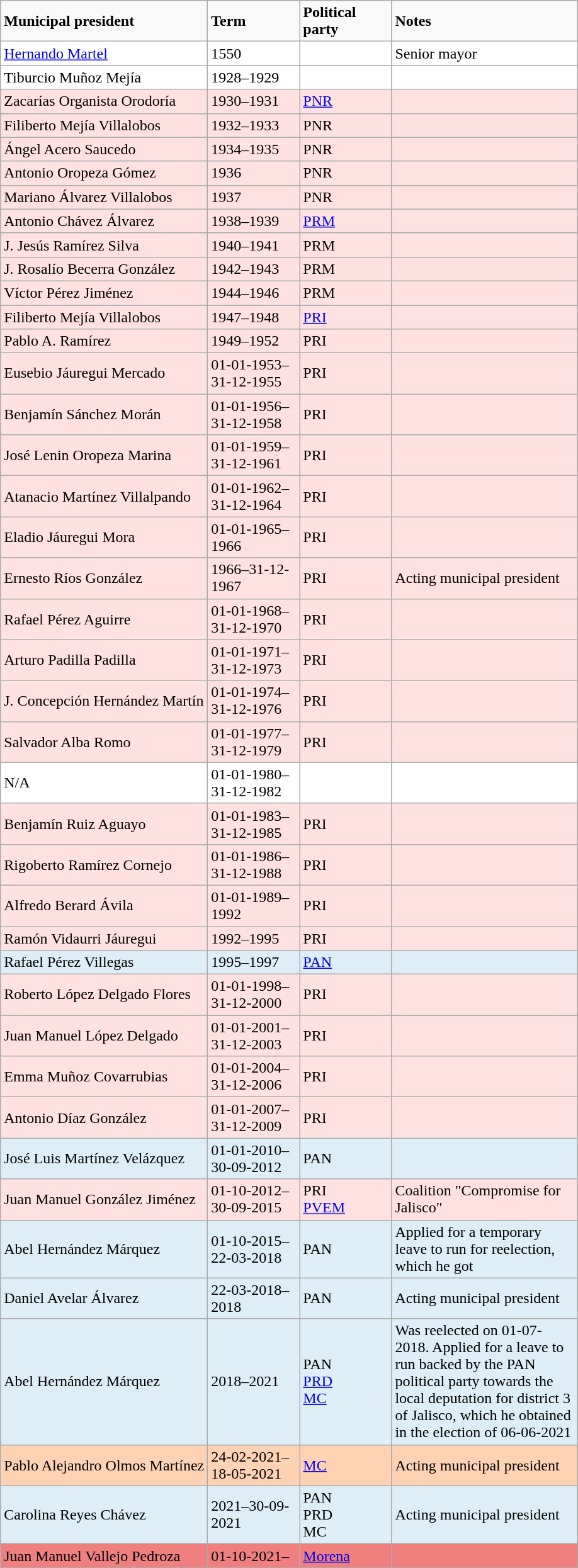<table class="wikitable">
<tr>
<td><strong>Municipal president</strong></td>
<td width=90px><strong>Term</strong></td>
<td width=90x><strong>Political party</strong></td>
<td width=190px><strong>Notes</strong></td>
</tr>
<tr style="background:#ffffff">
<td><a href='#'>Hernando Martel</a></td>
<td>1550</td>
<td></td>
<td>Senior mayor</td>
</tr>
<tr style="background:#ffffff">
<td>Tiburcio Muñoz Mejía</td>
<td>1928–1929</td>
<td></td>
<td></td>
</tr>
<tr style="background:#ffe1e1">
<td>Zacarías Organista Orodoría</td>
<td>1930–1931</td>
<td><a href='#'>PNR</a></td>
<td></td>
</tr>
<tr style="background:#ffe1e1">
<td>Filiberto Mejía Villalobos</td>
<td>1932–1933</td>
<td>PNR</td>
<td></td>
</tr>
<tr style="background:#ffe1e1">
<td>Ángel Acero Saucedo</td>
<td>1934–1935</td>
<td>PNR</td>
<td></td>
</tr>
<tr style="background:#ffe1e1">
<td>Antonio Oropeza Gómez</td>
<td>1936</td>
<td>PNR</td>
<td></td>
</tr>
<tr style="background:#ffe1e1">
<td>Mariano Álvarez Villalobos</td>
<td>1937</td>
<td>PNR</td>
<td></td>
</tr>
<tr style="background:#ffe1e1">
<td>Antonio Chávez Álvarez</td>
<td>1938–1939</td>
<td><a href='#'>PRM</a></td>
<td></td>
</tr>
<tr style="background:#ffe1e1">
<td>J. Jesús Ramírez Silva</td>
<td>1940–1941</td>
<td>PRM</td>
<td></td>
</tr>
<tr style="background:#ffe1e1">
<td>J. Rosalío Becerra González</td>
<td>1942–1943</td>
<td>PRM</td>
<td></td>
</tr>
<tr style="background:#ffe1e1">
<td>Víctor Pérez Jiménez</td>
<td>1944–1946</td>
<td>PRM</td>
<td></td>
</tr>
<tr style="background:#ffe1e1">
<td>Filiberto Mejía Villalobos</td>
<td>1947–1948</td>
<td><a href='#'>PRI</a></td>
<td></td>
</tr>
<tr style="background:#ffe1e1">
<td>Pablo A. Ramírez</td>
<td>1949–1952</td>
<td>PRI</td>
<td></td>
</tr>
<tr style="background:#ffe1e1">
<td>Eusebio Jáuregui Mercado</td>
<td>01-01-1953–31-12-1955</td>
<td>PRI</td>
<td></td>
</tr>
<tr style="background:#ffe1e1">
<td>Benjamín Sánchez Morán</td>
<td>01-01-1956–31-12-1958</td>
<td>PRI</td>
<td></td>
</tr>
<tr style="background:#ffe1e1">
<td>José Lenin Oropeza Marina</td>
<td>01-01-1959–31-12-1961</td>
<td>PRI</td>
<td></td>
</tr>
<tr style="background:#ffe1e1">
<td>Atanacio Martínez Villalpando</td>
<td>01-01-1962–31-12-1964</td>
<td>PRI</td>
<td></td>
</tr>
<tr style="background:#ffe1e1">
<td>Eladio Jáuregui Mora</td>
<td>01-01-1965–1966</td>
<td>PRI</td>
<td></td>
</tr>
<tr style="background:#ffe1e1">
<td>Ernesto Ríos González</td>
<td>1966–31-12-1967</td>
<td>PRI</td>
<td>Acting municipal president</td>
</tr>
<tr style="background:#ffe1e1">
<td>Rafael Pérez Aguirre</td>
<td>01-01-1968–31-12-1970</td>
<td>PRI</td>
<td></td>
</tr>
<tr style="background:#ffe1e1">
<td>Arturo Padilla Padilla</td>
<td>01-01-1971–31-12-1973</td>
<td>PRI</td>
<td></td>
</tr>
<tr style="background:#ffe1e1">
<td>J. Concepción Hernández Martín</td>
<td>01-01-1974–31-12-1976</td>
<td>PRI</td>
<td></td>
</tr>
<tr style="background:#ffe1e1">
<td>Salvador Alba Romo</td>
<td>01-01-1977–31-12-1979</td>
<td>PRI</td>
<td></td>
</tr>
<tr style="background:#ffffff">
<td>N/A</td>
<td>01-01-1980–31-12-1982</td>
<td></td>
<td></td>
</tr>
<tr style="background:#ffe1e1">
<td>Benjamín Ruiz Aguayo</td>
<td>01-01-1983–31-12-1985</td>
<td>PRI</td>
<td></td>
</tr>
<tr style="background:#ffe1e1">
<td>Rigoberto Ramírez Cornejo</td>
<td>01-01-1986–31-12-1988</td>
<td>PRI</td>
<td></td>
</tr>
<tr style="background:#ffe1e1">
<td>Alfredo Berard Ávila</td>
<td>01-01-1989–1992</td>
<td>PRI</td>
<td></td>
</tr>
<tr style="background:#ffe1e1">
<td>Ramón Vidaurri Jáuregui</td>
<td>1992–1995</td>
<td>PRI</td>
<td></td>
</tr>
<tr style="background:#ddeef6">
<td>Rafael Pérez Villegas</td>
<td>1995–1997</td>
<td><a href='#'>PAN</a></td>
<td></td>
</tr>
<tr style="background:#ffe1e1">
<td>Roberto López Delgado Flores</td>
<td>01-01-1998–31-12-2000</td>
<td>PRI</td>
<td></td>
</tr>
<tr style="background:#ffe1e1">
<td>Juan Manuel López Delgado</td>
<td>01-01-2001–31-12-2003</td>
<td>PRI</td>
<td></td>
</tr>
<tr style="background:#ffe1e1">
<td>Emma Muñoz Covarrubias</td>
<td>01-01-2004–31-12-2006</td>
<td>PRI</td>
<td></td>
</tr>
<tr style="background:#ffe1e1">
<td>Antonio Díaz González</td>
<td>01-01-2007–31-12-2009</td>
<td>PRI</td>
<td></td>
</tr>
<tr style="background:#ddeef6">
<td>José Luis Martínez Velázquez</td>
<td>01-01-2010–30-09-2012</td>
<td>PAN</td>
<td></td>
</tr>
<tr style="background:#ffe1e1">
<td>Juan Manuel González Jiménez</td>
<td>01-10-2012–30-09-2015</td>
<td>PRI<br> <a href='#'>PVEM</a></td>
<td>Coalition "Compromise for Jalisco"</td>
</tr>
<tr style="background:#ddeef6">
<td>Abel Hernández Márquez</td>
<td>01-10-2015–22-03-2018</td>
<td>PAN</td>
<td>Applied for a temporary leave to run for reelection, which he got</td>
</tr>
<tr style="background:#ddeef6">
<td>Daniel Avelar Álvarez</td>
<td>22-03-2018–2018</td>
<td>PAN</td>
<td>Acting municipal president</td>
</tr>
<tr style="background:#ddeef6">
<td>Abel Hernández Márquez</td>
<td>2018–2021</td>
<td>PAN<br> <a href='#'>PRD</a> <br> <a href='#'>MC</a></td>
<td>Was reelected on 01-07-2018. Applied for a leave to run backed by the PAN political party towards the local deputation for district 3 of Jalisco, which he obtained in the election of 06-06-2021</td>
</tr>
<tr style="background:#ffd2b3">
<td>Pablo Alejandro Olmos Martínez</td>
<td>24-02-2021–18-05-2021</td>
<td><a href='#'>MC</a></td>
<td>Acting municipal president </td>
</tr>
<tr style="background:#ddeef6">
<td>Carolina Reyes Chávez</td>
<td>2021–30-09-2021</td>
<td>PAN<br> PRD <br> MC</td>
<td>Acting municipal president</td>
</tr>
<tr style="background:#f08080">
<td>Juan Manuel Vallejo Pedroza</td>
<td>01-10-2021–</td>
<td><a href='#'>Morena</a></td>
<td></td>
</tr>
</table>
